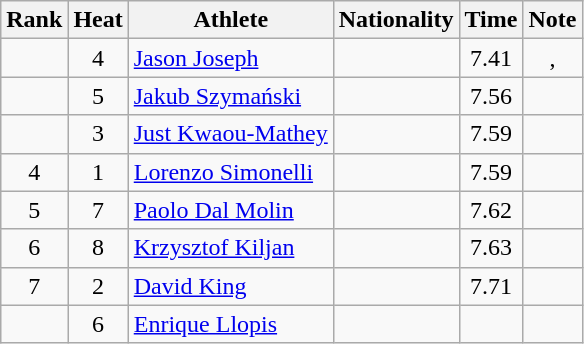<table class="wikitable sortable" style="text-align:center">
<tr>
<th>Rank</th>
<th>Heat</th>
<th>Athlete</th>
<th>Nationality</th>
<th>Time</th>
<th>Note</th>
</tr>
<tr>
<td></td>
<td>4</td>
<td align="left"><a href='#'>Jason Joseph</a></td>
<td align="left"></td>
<td>7.41</td>
<td>, </td>
</tr>
<tr>
<td></td>
<td>5</td>
<td align="left"><a href='#'>Jakub Szymański</a></td>
<td align="left"></td>
<td>7.56</td>
<td></td>
</tr>
<tr>
<td></td>
<td>3</td>
<td align="left"><a href='#'>Just Kwaou-Mathey</a></td>
<td align="left"></td>
<td>7.59</td>
<td></td>
</tr>
<tr>
<td>4</td>
<td>1</td>
<td align="left"><a href='#'>Lorenzo Simonelli</a></td>
<td align="left"></td>
<td>7.59</td>
<td></td>
</tr>
<tr>
<td>5</td>
<td>7</td>
<td align="left"><a href='#'>Paolo Dal Molin</a></td>
<td align="left"></td>
<td>7.62</td>
<td></td>
</tr>
<tr>
<td>6</td>
<td>8</td>
<td align="left"><a href='#'>Krzysztof Kiljan</a></td>
<td align="left"></td>
<td>7.63</td>
<td></td>
</tr>
<tr>
<td>7</td>
<td>2</td>
<td align="left"><a href='#'>David King</a></td>
<td align="left"></td>
<td>7.71</td>
<td></td>
</tr>
<tr>
<td></td>
<td>6</td>
<td align="left"><a href='#'>Enrique Llopis</a></td>
<td align="left"></td>
<td></td>
<td></td>
</tr>
</table>
